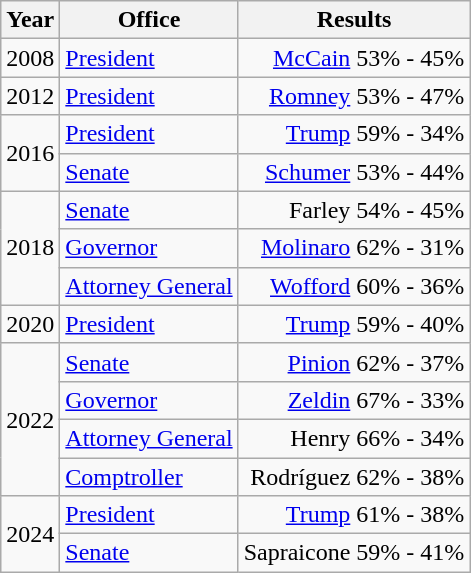<table class=wikitable>
<tr>
<th>Year</th>
<th>Office</th>
<th>Results</th>
</tr>
<tr>
<td>2008</td>
<td><a href='#'>President</a></td>
<td align="right" ><a href='#'>McCain</a> 53% - 45%</td>
</tr>
<tr>
<td>2012</td>
<td><a href='#'>President</a></td>
<td align="right" ><a href='#'>Romney</a> 53% - 47%</td>
</tr>
<tr>
<td rowspan=2>2016</td>
<td><a href='#'>President</a></td>
<td align="right" ><a href='#'>Trump</a> 59% - 34%</td>
</tr>
<tr>
<td><a href='#'>Senate</a></td>
<td align="right" ><a href='#'>Schumer</a> 53% - 44%</td>
</tr>
<tr>
<td rowspan=3>2018</td>
<td><a href='#'>Senate</a></td>
<td align="right" >Farley 54% - 45%</td>
</tr>
<tr>
<td><a href='#'>Governor</a></td>
<td align="right" ><a href='#'>Molinaro</a> 62% - 31%</td>
</tr>
<tr>
<td><a href='#'>Attorney General</a></td>
<td align="right" ><a href='#'>Wofford</a> 60% - 36%</td>
</tr>
<tr>
<td>2020</td>
<td><a href='#'>President</a></td>
<td align="right" ><a href='#'>Trump</a> 59% - 40%</td>
</tr>
<tr>
<td rowspan=4>2022</td>
<td><a href='#'>Senate</a></td>
<td align="right" ><a href='#'>Pinion</a> 62% - 37%</td>
</tr>
<tr>
<td><a href='#'>Governor</a></td>
<td align="right" ><a href='#'>Zeldin</a> 67% - 33%</td>
</tr>
<tr>
<td><a href='#'>Attorney General</a></td>
<td align="right" >Henry 66% - 34%</td>
</tr>
<tr>
<td><a href='#'>Comptroller</a></td>
<td align="right" >Rodríguez 62% - 38%</td>
</tr>
<tr>
<td rowspan=2>2024</td>
<td><a href='#'>President</a></td>
<td align="right" ><a href='#'>Trump</a> 61% - 38%</td>
</tr>
<tr>
<td><a href='#'>Senate</a></td>
<td align="right" >Sapraicone 59% - 41%</td>
</tr>
</table>
